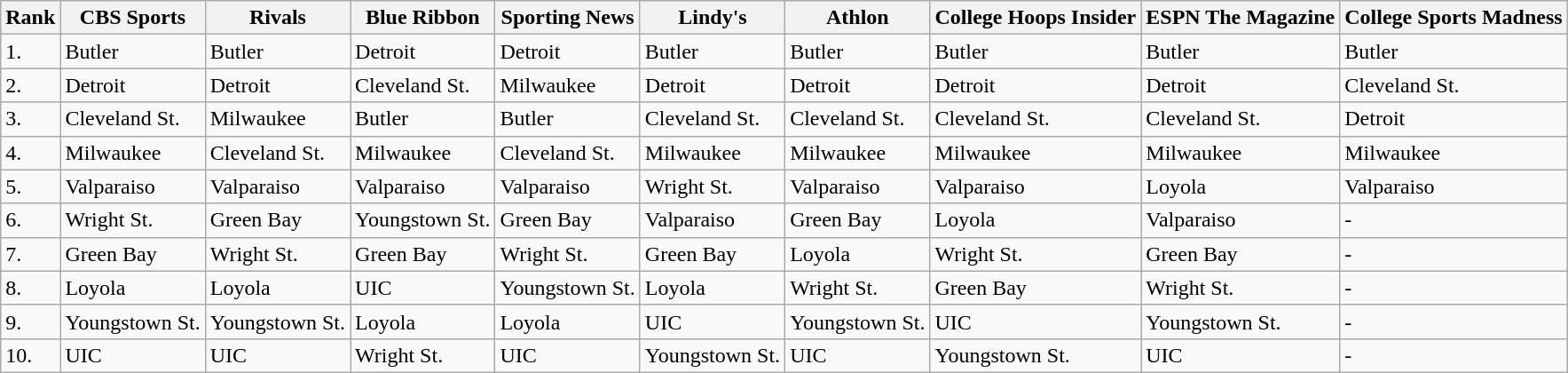<table class="wikitable">
<tr>
<th>Rank</th>
<th>CBS Sports</th>
<th>Rivals</th>
<th>Blue Ribbon</th>
<th>Sporting News</th>
<th>Lindy's</th>
<th>Athlon</th>
<th>College Hoops Insider</th>
<th>ESPN The Magazine</th>
<th>College Sports Madness</th>
</tr>
<tr>
<td>1.</td>
<td>Butler</td>
<td>Butler</td>
<td>Detroit</td>
<td>Detroit</td>
<td>Butler</td>
<td>Butler</td>
<td>Butler</td>
<td>Butler</td>
<td>Butler</td>
</tr>
<tr>
<td>2.</td>
<td>Detroit</td>
<td>Detroit</td>
<td>Cleveland St.</td>
<td>Milwaukee</td>
<td>Detroit</td>
<td>Detroit</td>
<td>Detroit</td>
<td>Detroit</td>
<td>Cleveland St.</td>
</tr>
<tr>
<td>3.</td>
<td>Cleveland St.</td>
<td>Milwaukee</td>
<td>Butler</td>
<td>Butler</td>
<td>Cleveland St.</td>
<td>Cleveland St.</td>
<td>Cleveland St.</td>
<td>Cleveland St.</td>
<td>Detroit</td>
</tr>
<tr>
<td>4.</td>
<td>Milwaukee</td>
<td>Cleveland St.</td>
<td>Milwaukee</td>
<td>Cleveland St.</td>
<td>Milwaukee</td>
<td>Milwaukee</td>
<td>Milwaukee</td>
<td>Milwaukee</td>
<td>Milwaukee</td>
</tr>
<tr>
<td>5.</td>
<td>Valparaiso</td>
<td>Valparaiso</td>
<td>Valparaiso</td>
<td>Valparaiso</td>
<td>Wright St.</td>
<td>Valparaiso</td>
<td>Valparaiso</td>
<td>Loyola</td>
<td>Valparaiso</td>
</tr>
<tr>
<td>6.</td>
<td>Wright St.</td>
<td>Green Bay</td>
<td>Youngstown St.</td>
<td>Green Bay</td>
<td>Valparaiso</td>
<td>Green Bay</td>
<td>Loyola</td>
<td>Valparaiso</td>
<td>-</td>
</tr>
<tr>
<td>7.</td>
<td>Green Bay</td>
<td>Wright St.</td>
<td>Green Bay</td>
<td>Wright St.</td>
<td>Green Bay</td>
<td>Loyola</td>
<td>Wright St.</td>
<td>Green Bay</td>
<td>-</td>
</tr>
<tr>
<td>8.</td>
<td>Loyola</td>
<td>Loyola</td>
<td>UIC</td>
<td>Youngstown St.</td>
<td>Loyola</td>
<td>Wright St.</td>
<td>Green Bay</td>
<td>Wright St.</td>
<td>-</td>
</tr>
<tr>
<td>9.</td>
<td>Youngstown St.</td>
<td>Youngstown St.</td>
<td>Loyola</td>
<td>Loyola</td>
<td>UIC</td>
<td>Youngstown St.</td>
<td>UIC</td>
<td>Youngstown St.</td>
<td>-</td>
</tr>
<tr>
<td>10.</td>
<td>UIC</td>
<td>UIC</td>
<td>Wright St.</td>
<td>UIC</td>
<td>Youngstown St.</td>
<td>UIC</td>
<td>Youngstown St.</td>
<td>UIC</td>
<td>-</td>
</tr>
</table>
